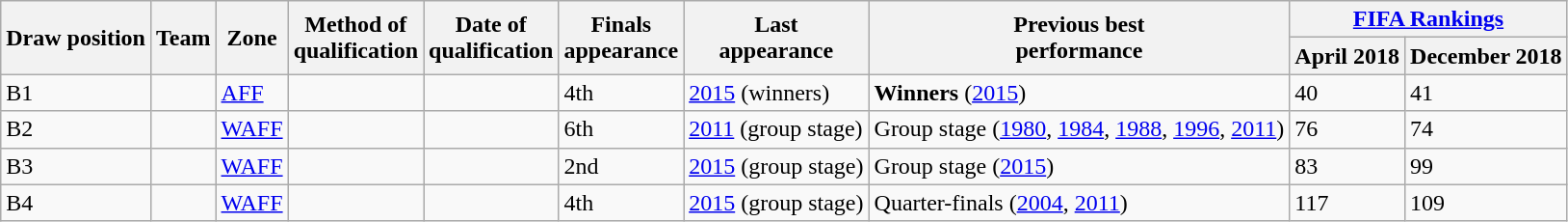<table class="wikitable sortable">
<tr>
<th rowspan=2>Draw position</th>
<th rowspan=2>Team</th>
<th rowspan=2>Zone</th>
<th rowspan=2>Method of<br>qualification</th>
<th rowspan=2>Date of<br>qualification</th>
<th rowspan=2 data-sort-type="number">Finals<br>appearance</th>
<th rowspan=2>Last<br>appearance</th>
<th rowspan=2>Previous best<br>performance</th>
<th colspan=2><a href='#'>FIFA Rankings</a></th>
</tr>
<tr>
<th>April 2018</th>
<th>December 2018</th>
</tr>
<tr>
<td>B1</td>
<td style=white-space:nowrap></td>
<td><a href='#'>AFF</a></td>
<td></td>
<td></td>
<td>4th</td>
<td><a href='#'>2015</a> (winners)</td>
<td><strong>Winners</strong> (<a href='#'>2015</a>)</td>
<td>40</td>
<td>41</td>
</tr>
<tr>
<td>B2</td>
<td style=white-space:nowrap></td>
<td><a href='#'>WAFF</a></td>
<td></td>
<td></td>
<td>6th</td>
<td><a href='#'>2011</a> (group stage)</td>
<td>Group stage (<a href='#'>1980</a>, <a href='#'>1984</a>, <a href='#'>1988</a>, <a href='#'>1996</a>, <a href='#'>2011</a>)</td>
<td>76</td>
<td>74</td>
</tr>
<tr>
<td>B3</td>
<td style=white-space:nowrap></td>
<td><a href='#'>WAFF</a></td>
<td></td>
<td></td>
<td>2nd</td>
<td><a href='#'>2015</a> (group stage)</td>
<td>Group stage (<a href='#'>2015</a>)</td>
<td>83</td>
<td>99</td>
</tr>
<tr>
<td>B4</td>
<td style=white-space:nowrap></td>
<td><a href='#'>WAFF</a></td>
<td></td>
<td></td>
<td>4th</td>
<td><a href='#'>2015</a> (group stage)</td>
<td>Quarter-finals (<a href='#'>2004</a>, <a href='#'>2011</a>)</td>
<td>117</td>
<td>109</td>
</tr>
</table>
